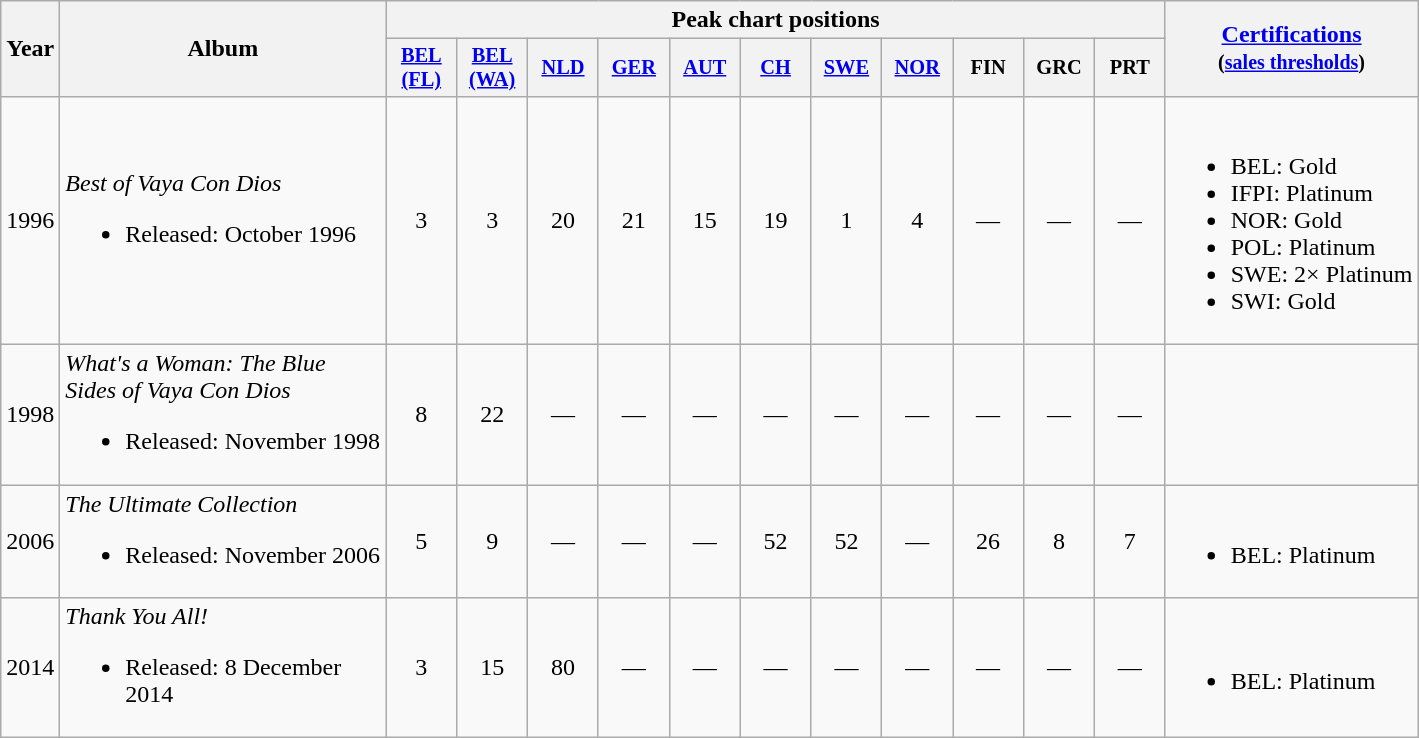<table class="wikitable" style="text-align:left;">
<tr>
<th rowspan="2">Year</th>
<th rowspan="2" style="width:210px;">Album</th>
<th colspan="11">Peak chart positions</th>
<th rowspan="2"><a href='#'>Certifications</a><br><small>(<a href='#'>sales thresholds</a>)</small></th>
</tr>
<tr>
<th style="width:3em;font-size:85%"><a href='#'>BEL<br>(FL)</a><br></th>
<th style="width:3em;font-size:85%"><a href='#'>BEL<br>(WA)</a><br></th>
<th style="width:3em;font-size:85%"><a href='#'>NLD</a><br></th>
<th style="width:3em;font-size:85%"><a href='#'>GER</a><br></th>
<th style="width:3em;font-size:85%"><a href='#'>AUT</a><br></th>
<th style="width:3em;font-size:85%"><a href='#'>CH</a><br></th>
<th style="width:3em;font-size:85%"><a href='#'>SWE</a><br></th>
<th style="width:3em;font-size:85%"><a href='#'>NOR</a><br></th>
<th style="width:3em;font-size:85%">FIN<br></th>
<th style="width:3em;font-size:85%">GRC<br></th>
<th style="width:3em;font-size:85%">PRT<br></th>
</tr>
<tr>
<td>1996</td>
<td><em>Best of Vaya Con Dios</em><br><ul><li>Released: October 1996</li></ul></td>
<td style="text-align:center;">3</td>
<td style="text-align:center;">3</td>
<td style="text-align:center;">20</td>
<td style="text-align:center;">21</td>
<td style="text-align:center;">15</td>
<td style="text-align:center;">19</td>
<td style="text-align:center;">1</td>
<td style="text-align:center;">4</td>
<td style="text-align:center;">—</td>
<td style="text-align:center;">—</td>
<td style="text-align:center;">—</td>
<td><br><ul><li>BEL: Gold</li><li>IFPI: Platinum</li><li>NOR: Gold</li><li>POL: Platinum</li><li>SWE: 2× Platinum</li><li>SWI: Gold</li></ul></td>
</tr>
<tr>
<td>1998</td>
<td><em>What's a Woman: The Blue Sides of Vaya Con Dios</em><br><ul><li>Released: November 1998</li></ul></td>
<td style="text-align:center;">8</td>
<td style="text-align:center;">22</td>
<td style="text-align:center;">—</td>
<td style="text-align:center;">—</td>
<td style="text-align:center;">—</td>
<td style="text-align:center;">—</td>
<td style="text-align:center;">—</td>
<td style="text-align:center;">—</td>
<td style="text-align:center;">—</td>
<td style="text-align:center;">—</td>
<td style="text-align:center;">—</td>
<td></td>
</tr>
<tr>
<td>2006</td>
<td><em>The Ultimate Collection</em><br><ul><li>Released: November 2006</li></ul></td>
<td style="text-align:center;">5</td>
<td style="text-align:center;">9</td>
<td style="text-align:center;">—</td>
<td style="text-align:center;">—</td>
<td style="text-align:center;">—</td>
<td style="text-align:center;">52</td>
<td style="text-align:center;">52</td>
<td style="text-align:center;">—</td>
<td style="text-align:center;">26</td>
<td style="text-align:center;">8</td>
<td style="text-align:center;">7</td>
<td><br><ul><li>BEL: Platinum</li></ul></td>
</tr>
<tr>
<td>2014</td>
<td><em>Thank You All!</em><br><ul><li>Released: 8 December 2014</li></ul></td>
<td style="text-align:center;">3</td>
<td style="text-align:center;">15</td>
<td style="text-align:center;">80</td>
<td style="text-align:center;">—</td>
<td style="text-align:center;">—</td>
<td style="text-align:center;">—</td>
<td style="text-align:center;">—</td>
<td style="text-align:center;">—</td>
<td style="text-align:center;">—</td>
<td style="text-align:center;">—</td>
<td style="text-align:center;">—</td>
<td><br><ul><li>BEL: Platinum</li></ul></td>
</tr>
</table>
